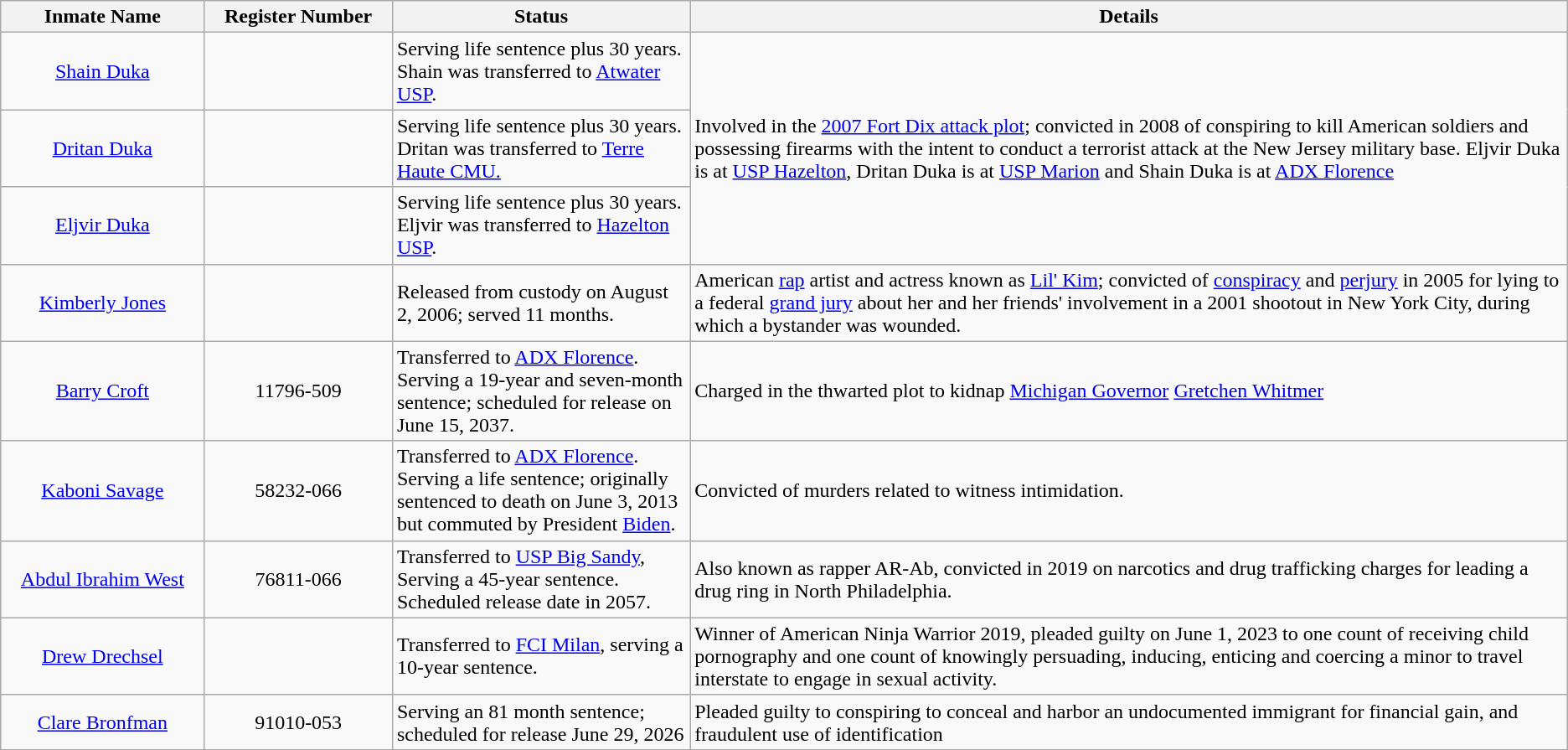<table class="wikitable sortable">
<tr>
<th width=13%>Inmate Name</th>
<th width=12%>Register Number</th>
<th width=19%>Status</th>
<th width=56%>Details</th>
</tr>
<tr>
<td align="center"><a href='#'>Shain Duka</a></td>
<td align="center"></td>
<td>Serving life sentence plus 30 years. Shain was transferred to <a href='#'>Atwater USP</a>.</td>
<td rowspan=3>Involved in the <a href='#'>2007 Fort Dix attack plot</a>; convicted in 2008 of conspiring to kill American soldiers and possessing firearms with the intent to conduct a terrorist attack at the New Jersey military base. Eljvir Duka is at <a href='#'>USP Hazelton</a>, Dritan Duka is at <a href='#'>USP Marion</a> and Shain Duka is at <a href='#'>ADX Florence</a></td>
</tr>
<tr>
<td align="center"><a href='#'>Dritan Duka</a></td>
<td align="center"></td>
<td>Serving life sentence plus 30 years. Dritan was transferred to <a href='#'>Terre Haute CMU.</a></td>
</tr>
<tr>
<td align="center"><a href='#'>Eljvir Duka</a></td>
<td align="center"></td>
<td>Serving life sentence plus 30 years. Eljvir was transferred to <a href='#'>Hazelton USP</a>.</td>
</tr>
<tr>
<td align="center"><a href='#'>Kimberly Jones</a></td>
<td align="center"></td>
<td>Released from custody on August 2, 2006; served 11 months.</td>
<td>American <a href='#'>rap</a> artist and actress known as <a href='#'>Lil' Kim</a>; convicted of <a href='#'>conspiracy</a> and <a href='#'>perjury</a> in 2005 for lying to a federal <a href='#'>grand jury</a> about her and her friends' involvement in a 2001 shootout in New York City, during which a bystander was wounded.</td>
</tr>
<tr>
<td align="center"><a href='#'>Barry Croft</a></td>
<td align="center">11796-509</td>
<td>Transferred to <a href='#'>ADX Florence</a>. Serving a 19-year and seven-month sentence; scheduled for release on June 15, 2037.</td>
<td>Charged in the thwarted plot to kidnap <a href='#'>Michigan Governor</a> <a href='#'>Gretchen Whitmer</a></td>
</tr>
<tr>
<td align="center"><a href='#'>Kaboni Savage</a></td>
<td align="center">58232-066</td>
<td>Transferred to <a href='#'>ADX Florence</a>.<br>Serving a life sentence; originally sentenced to death on June 3, 2013 but commuted by President <a href='#'>Biden</a>.</td>
<td>Convicted of murders related to witness intimidation.</td>
</tr>
<tr>
<td align="center"><a href='#'>Abdul Ibrahim West</a></td>
<td align="center">76811-066</td>
<td>Transferred to <a href='#'>USP Big Sandy</a>, Serving a 45-year sentence. Scheduled release date in 2057.</td>
<td>Also known as rapper AR-Ab, convicted in 2019 on narcotics and drug trafficking charges for leading a drug ring in North Philadelphia.</td>
</tr>
<tr>
<td align="center"><a href='#'>Drew Drechsel</a></td>
<td align="center"></td>
<td>Transferred to <a href='#'>FCI Milan</a>, serving a 10-year sentence.</td>
<td>Winner of American Ninja Warrior 2019, pleaded guilty on June 1, 2023 to one count of receiving child pornography and one count of knowingly persuading, inducing, enticing and coercing a minor to travel interstate to engage in sexual activity.</td>
</tr>
<tr>
<td align="center"><a href='#'>Clare Bronfman</a></td>
<td align="center">91010-053</td>
<td>Serving an 81 month sentence; scheduled for release June 29, 2026</td>
<td>Pleaded guilty to conspiring to conceal and harbor an undocumented immigrant for financial gain, and fraudulent use of identification</td>
</tr>
</table>
